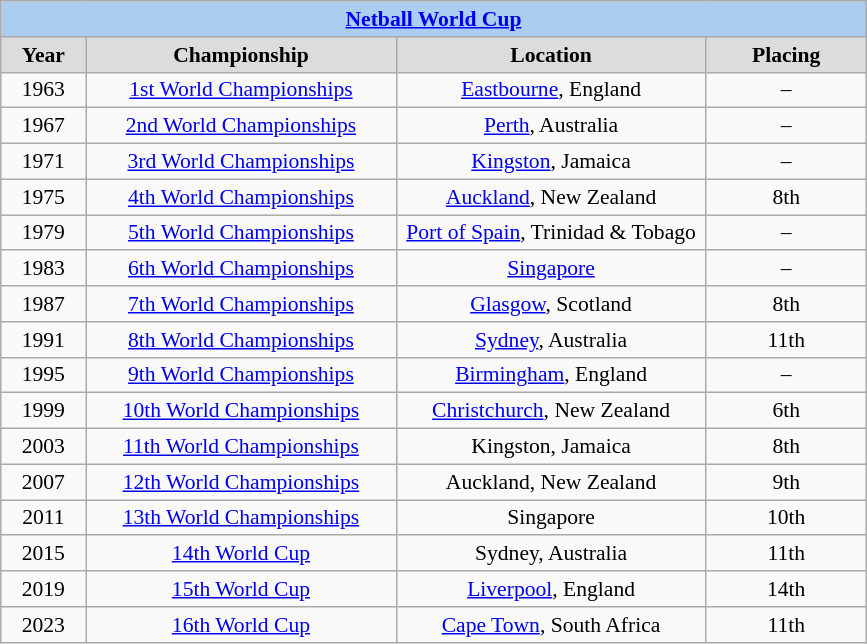<table class=wikitable style="text-align:center; font-size:90%">
<tr>
<th colspan=4 style=background:#ABCDEF><a href='#'>Netball World Cup</a></th>
</tr>
<tr>
<th width=50 style=background:gainsboro>Year</th>
<th width=200 style=background:gainsboro>Championship</th>
<th width=200 style=background:gainsboro>Location</th>
<th width=100 style=background:gainsboro>Placing</th>
</tr>
<tr>
<td>1963</td>
<td><a href='#'>1st World Championships</a></td>
<td><a href='#'>Eastbourne</a>, England</td>
<td>–</td>
</tr>
<tr>
<td>1967</td>
<td><a href='#'>2nd World Championships</a></td>
<td><a href='#'>Perth</a>, Australia</td>
<td>–</td>
</tr>
<tr>
<td>1971</td>
<td><a href='#'>3rd World Championships</a></td>
<td><a href='#'>Kingston</a>, Jamaica</td>
<td>–</td>
</tr>
<tr>
<td>1975</td>
<td><a href='#'>4th World Championships</a></td>
<td><a href='#'>Auckland</a>, New Zealand</td>
<td>8th</td>
</tr>
<tr>
<td>1979</td>
<td><a href='#'>5th World Championships</a></td>
<td><a href='#'>Port of Spain</a>, Trinidad & Tobago</td>
<td>–</td>
</tr>
<tr>
<td>1983</td>
<td><a href='#'>6th World Championships</a></td>
<td><a href='#'>Singapore</a></td>
<td>–</td>
</tr>
<tr>
<td>1987</td>
<td><a href='#'>7th World Championships</a></td>
<td><a href='#'>Glasgow</a>, Scotland</td>
<td>8th</td>
</tr>
<tr>
<td>1991</td>
<td><a href='#'>8th World Championships</a></td>
<td><a href='#'>Sydney</a>, Australia</td>
<td>11th</td>
</tr>
<tr>
<td>1995</td>
<td><a href='#'>9th World Championships</a></td>
<td><a href='#'>Birmingham</a>, England</td>
<td>–</td>
</tr>
<tr>
<td>1999</td>
<td><a href='#'>10th World Championships</a></td>
<td><a href='#'>Christchurch</a>, New Zealand</td>
<td>6th</td>
</tr>
<tr>
<td>2003</td>
<td><a href='#'>11th World Championships</a></td>
<td>Kingston, Jamaica</td>
<td>8th</td>
</tr>
<tr>
<td>2007</td>
<td><a href='#'>12th World Championships</a></td>
<td>Auckland, New Zealand</td>
<td>9th</td>
</tr>
<tr>
<td>2011</td>
<td><a href='#'>13th World Championships</a></td>
<td>Singapore</td>
<td>10th</td>
</tr>
<tr>
<td>2015</td>
<td><a href='#'>14th World Cup</a></td>
<td>Sydney, Australia</td>
<td>11th</td>
</tr>
<tr>
<td>2019</td>
<td><a href='#'>15th World Cup</a></td>
<td><a href='#'>Liverpool</a>, England</td>
<td>14th</td>
</tr>
<tr>
<td>2023</td>
<td><a href='#'>16th World Cup</a></td>
<td><a href='#'>Cape Town</a>, South Africa</td>
<td>11th</td>
</tr>
</table>
